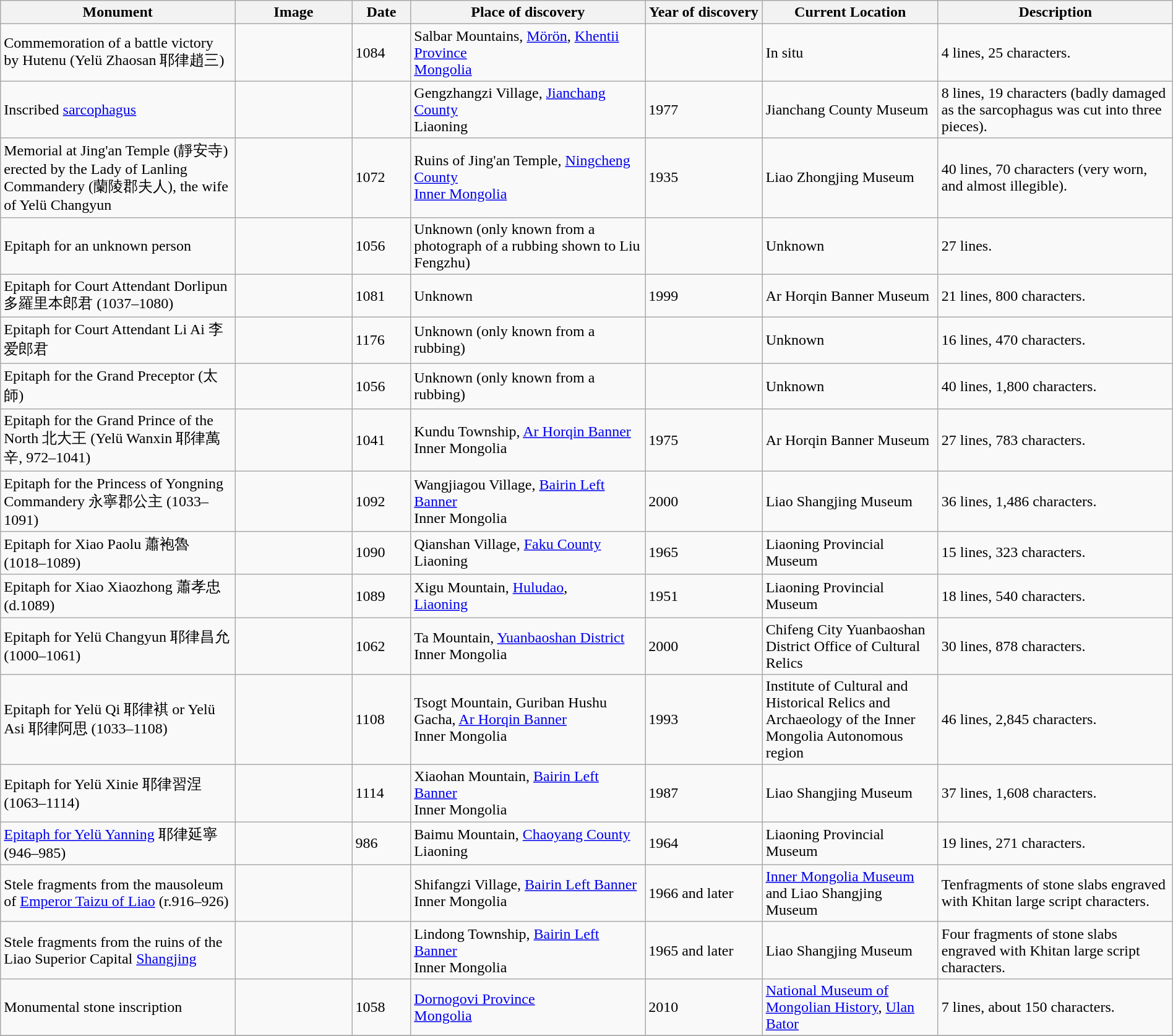<table class="wikitable sortable" style="width: 100%">
<tr>
<th width="20%">Monument</th>
<th width="10%">Image</th>
<th width="5%">Date</th>
<th width="20%">Place of discovery</th>
<th width="10%">Year of discovery</th>
<th width="15%">Current Location</th>
<th class="unsortable" width="20%">Description</th>
</tr>
<tr>
<td>Commemoration of a battle victory by Hutenu (Yelü Zhaosan 耶律趙三)</td>
<td></td>
<td>1084</td>
<td>Salbar Mountains, <a href='#'>Mörön</a>, <a href='#'>Khentii Province</a><br><a href='#'>Mongolia</a><br><small></small></td>
<td></td>
<td>In situ</td>
<td>4 lines, 25 characters.</td>
</tr>
<tr>
<td>Inscribed <a href='#'>sarcophagus</a></td>
<td></td>
<td></td>
<td>Gengzhangzi Village, <a href='#'>Jianchang County</a><br>Liaoning<br><small></small></td>
<td>1977</td>
<td>Jianchang County Museum</td>
<td>8 lines, 19 characters (badly damaged as the sarcophagus was cut into three pieces).</td>
</tr>
<tr>
<td>Memorial at Jing'an Temple (靜安寺) erected by the Lady of Lanling Commandery (蘭陵郡夫人), the wife of Yelü Changyun</td>
<td></td>
<td>1072</td>
<td>Ruins of Jing'an Temple, <a href='#'>Ningcheng County</a><br><a href='#'>Inner Mongolia</a><br><small></small></td>
<td>1935</td>
<td>Liao Zhongjing Museum</td>
<td>40 lines, 70 characters (very worn, and almost illegible).</td>
</tr>
<tr>
<td>Epitaph for an unknown person</td>
<td></td>
<td>1056</td>
<td>Unknown (only known from a photograph of a rubbing shown to Liu Fengzhu)</td>
<td></td>
<td>Unknown</td>
<td>27 lines.</td>
</tr>
<tr>
<td>Epitaph for Court Attendant Dorlipun 多羅里本郎君 (1037–1080)</td>
<td></td>
<td>1081</td>
<td>Unknown</td>
<td>1999</td>
<td>Ar Horqin Banner Museum</td>
<td>21 lines, 800 characters.</td>
</tr>
<tr>
<td>Epitaph for Court Attendant Li Ai 李爱郎君</td>
<td></td>
<td>1176</td>
<td>Unknown (only known from a rubbing)</td>
<td></td>
<td>Unknown</td>
<td>16 lines, 470 characters.</td>
</tr>
<tr>
<td>Epitaph for the Grand Preceptor (太師)</td>
<td></td>
<td>1056</td>
<td>Unknown (only known from a rubbing)</td>
<td></td>
<td>Unknown</td>
<td>40 lines, 1,800 characters.</td>
</tr>
<tr>
<td>Epitaph for the Grand Prince of the North 北大王 (Yelü Wanxin 耶律萬辛, 972–1041)</td>
<td></td>
<td>1041</td>
<td>Kundu Township, <a href='#'>Ar Horqin Banner</a><br>Inner Mongolia<br><small></small></td>
<td>1975</td>
<td>Ar Horqin Banner Museum</td>
<td>27 lines, 783 characters.</td>
</tr>
<tr>
<td>Epitaph for the Princess of Yongning Commandery 永寧郡公主 (1033–1091)</td>
<td></td>
<td>1092</td>
<td>Wangjiagou Village, <a href='#'>Bairin Left Banner</a><br>Inner Mongolia<br><small></small></td>
<td>2000</td>
<td>Liao Shangjing Museum</td>
<td>36 lines, 1,486 characters.</td>
</tr>
<tr>
<td>Epitaph for Xiao Paolu 蕭袍魯 (1018–1089)</td>
<td></td>
<td>1090</td>
<td>Qianshan Village, <a href='#'>Faku County</a><br>Liaoning<br><small></small></td>
<td>1965</td>
<td>Liaoning Provincial Museum</td>
<td>15 lines, 323 characters.</td>
</tr>
<tr>
<td>Epitaph for Xiao Xiaozhong 蕭孝忠 (d.1089)</td>
<td></td>
<td>1089</td>
<td>Xigu Mountain, <a href='#'>Huludao</a>, <br><a href='#'>Liaoning</a><br><small></small></td>
<td>1951</td>
<td>Liaoning Provincial Museum</td>
<td>18 lines, 540 characters.</td>
</tr>
<tr>
<td>Epitaph for Yelü Changyun 耶律昌允 (1000–1061)</td>
<td></td>
<td>1062</td>
<td>Ta Mountain, <a href='#'>Yuanbaoshan District</a><br>Inner Mongolia<br><small></small></td>
<td>2000</td>
<td>Chifeng City Yuanbaoshan District Office of Cultural Relics</td>
<td>30 lines, 878 characters.</td>
</tr>
<tr>
<td>Epitaph for Yelü Qi 耶律褀 or Yelü Asi 耶律阿思 (1033–1108)</td>
<td></td>
<td>1108</td>
<td>Tsogt Mountain, Guriban Hushu Gacha, <a href='#'>Ar Horqin Banner</a><br>Inner Mongolia<br><small></small></td>
<td>1993</td>
<td>Institute of Cultural and Historical Relics and Archaeology of the Inner Mongolia Autonomous region</td>
<td>46 lines, 2,845 characters.</td>
</tr>
<tr>
<td>Epitaph for Yelü Xinie 耶律習涅 (1063–1114)</td>
<td></td>
<td>1114</td>
<td>Xiaohan Mountain, <a href='#'>Bairin Left Banner</a><br>Inner Mongolia<br><small></small></td>
<td>1987</td>
<td>Liao Shangjing Museum</td>
<td>37 lines, 1,608 characters.</td>
</tr>
<tr>
<td><a href='#'>Epitaph for Yelü Yanning</a> 耶律延寧 (946–985)</td>
<td></td>
<td>986</td>
<td>Baimu Mountain, <a href='#'>Chaoyang County</a><br>Liaoning<br><small></small></td>
<td>1964</td>
<td>Liaoning Provincial Museum</td>
<td>19 lines, 271 characters.</td>
</tr>
<tr>
<td>Stele fragments from the mausoleum of <a href='#'>Emperor Taizu of Liao</a> (r.916–926)</td>
<td></td>
<td></td>
<td>Shifangzi Village, <a href='#'>Bairin Left Banner</a><br>Inner Mongolia<br><small></small></td>
<td>1966 and later</td>
<td><a href='#'>Inner Mongolia Museum</a> and Liao Shangjing Museum</td>
<td>Tenfragments of stone slabs engraved with Khitan large script characters.</td>
</tr>
<tr>
<td>Stele fragments from the ruins of the Liao Superior Capital <a href='#'>Shangjing</a></td>
<td></td>
<td></td>
<td>Lindong Township, <a href='#'>Bairin Left Banner</a><br>Inner Mongolia<br><small></small></td>
<td>1965 and later</td>
<td>Liao Shangjing Museum</td>
<td>Four fragments of stone slabs engraved with Khitan large script characters.</td>
</tr>
<tr>
<td>Monumental stone inscription</td>
<td></td>
<td>1058</td>
<td><a href='#'>Dornogovi Province</a><br><a href='#'>Mongolia</a><br><small></small></td>
<td>2010</td>
<td><a href='#'>National Museum of Mongolian History</a>, <a href='#'>Ulan Bator</a></td>
<td>7 lines, about 150 characters.</td>
</tr>
<tr>
</tr>
</table>
